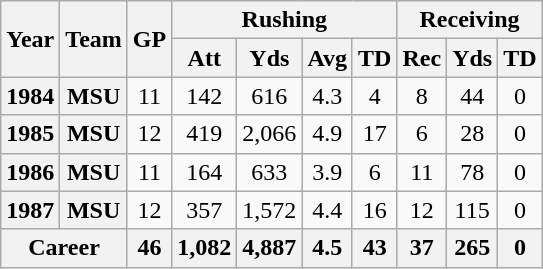<table class="wikitable" style="text-align: center;">
<tr>
<th rowspan="2">Year</th>
<th rowspan="2">Team</th>
<th rowspan="2">GP</th>
<th colspan="4">Rushing</th>
<th colspan="3">Receiving</th>
</tr>
<tr>
<th>Att</th>
<th>Yds</th>
<th>Avg</th>
<th>TD</th>
<th>Rec</th>
<th>Yds</th>
<th>TD</th>
</tr>
<tr>
<th>1984</th>
<th>MSU</th>
<td>11</td>
<td>142</td>
<td>616</td>
<td>4.3</td>
<td>4</td>
<td>8</td>
<td>44</td>
<td>0</td>
</tr>
<tr>
<th>1985</th>
<th>MSU</th>
<td>12</td>
<td>419</td>
<td>2,066</td>
<td>4.9</td>
<td>17</td>
<td>6</td>
<td>28</td>
<td>0</td>
</tr>
<tr>
<th>1986</th>
<th>MSU</th>
<td>11</td>
<td>164</td>
<td>633</td>
<td>3.9</td>
<td>6</td>
<td>11</td>
<td>78</td>
<td>0</td>
</tr>
<tr>
<th>1987</th>
<th>MSU</th>
<td>12</td>
<td>357</td>
<td>1,572</td>
<td>4.4</td>
<td>16</td>
<td>12</td>
<td>115</td>
<td>0</td>
</tr>
<tr>
<th colspan="2">Career</th>
<th>46</th>
<th>1,082</th>
<th>4,887</th>
<th>4.5</th>
<th>43</th>
<th>37</th>
<th>265</th>
<th>0</th>
</tr>
</table>
